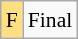<table class="wikitable" style="margin:0.5em auto; font-size:90%; line-height:1.25em;">
<tr>
<td bgcolor="#FFDF80" align=center>F</td>
<td>Final</td>
</tr>
</table>
